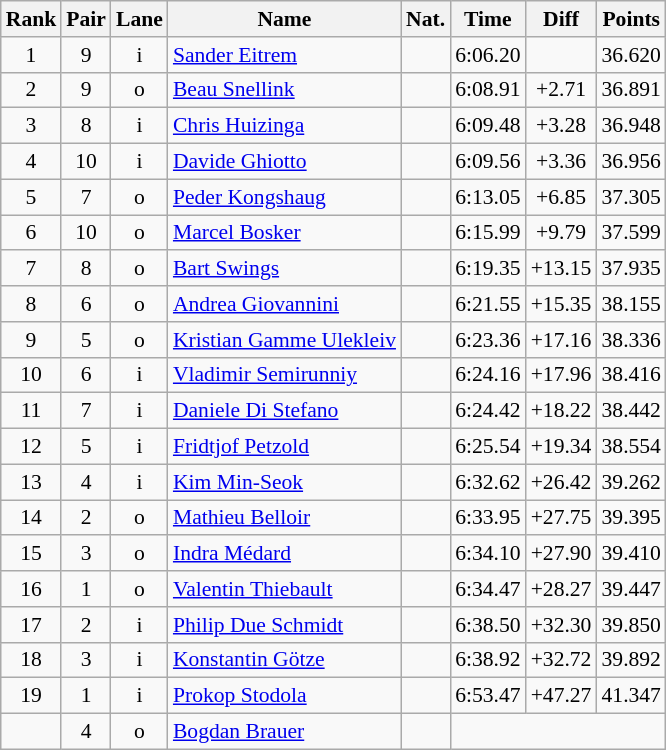<table class="wikitable sortable" style="text-align:center; font-size:90%">
<tr>
<th>Rank</th>
<th>Pair</th>
<th>Lane</th>
<th>Name</th>
<th>Nat.</th>
<th>Time</th>
<th>Diff</th>
<th>Points</th>
</tr>
<tr>
<td>1</td>
<td>9</td>
<td>i</td>
<td align=left><a href='#'>Sander Eitrem</a></td>
<td></td>
<td>6:06.20</td>
<td></td>
<td>36.620</td>
</tr>
<tr>
<td>2</td>
<td>9</td>
<td>o</td>
<td align=left><a href='#'>Beau Snellink</a></td>
<td></td>
<td>6:08.91</td>
<td>+2.71</td>
<td>36.891</td>
</tr>
<tr>
<td>3</td>
<td>8</td>
<td>i</td>
<td align=left><a href='#'>Chris Huizinga</a></td>
<td></td>
<td>6:09.48</td>
<td>+3.28</td>
<td>36.948</td>
</tr>
<tr>
<td>4</td>
<td>10</td>
<td>i</td>
<td align=left><a href='#'>Davide Ghiotto</a></td>
<td></td>
<td>6:09.56</td>
<td>+3.36</td>
<td>36.956</td>
</tr>
<tr>
<td>5</td>
<td>7</td>
<td>o</td>
<td align=left><a href='#'>Peder Kongshaug</a></td>
<td></td>
<td>6:13.05</td>
<td>+6.85</td>
<td>37.305</td>
</tr>
<tr>
<td>6</td>
<td>10</td>
<td>o</td>
<td align=left><a href='#'>Marcel Bosker</a></td>
<td></td>
<td>6:15.99</td>
<td>+9.79</td>
<td>37.599</td>
</tr>
<tr>
<td>7</td>
<td>8</td>
<td>o</td>
<td align=left><a href='#'>Bart Swings</a></td>
<td></td>
<td>6:19.35</td>
<td>+13.15</td>
<td>37.935</td>
</tr>
<tr>
<td>8</td>
<td>6</td>
<td>o</td>
<td align=left><a href='#'>Andrea Giovannini</a></td>
<td></td>
<td>6:21.55</td>
<td>+15.35</td>
<td>38.155</td>
</tr>
<tr>
<td>9</td>
<td>5</td>
<td>o</td>
<td align=left><a href='#'>Kristian Gamme Ulekleiv</a></td>
<td></td>
<td>6:23.36</td>
<td>+17.16</td>
<td>38.336</td>
</tr>
<tr>
<td>10</td>
<td>6</td>
<td>i</td>
<td align=left><a href='#'>Vladimir Semirunniy</a></td>
<td></td>
<td>6:24.16</td>
<td>+17.96</td>
<td>38.416</td>
</tr>
<tr>
<td>11</td>
<td>7</td>
<td>i</td>
<td align=left><a href='#'>Daniele Di Stefano</a></td>
<td></td>
<td>6:24.42</td>
<td>+18.22</td>
<td>38.442</td>
</tr>
<tr>
<td>12</td>
<td>5</td>
<td>i</td>
<td align=left><a href='#'>Fridtjof Petzold</a></td>
<td></td>
<td>6:25.54</td>
<td>+19.34</td>
<td>38.554</td>
</tr>
<tr>
<td>13</td>
<td>4</td>
<td>i</td>
<td align=left><a href='#'>Kim Min-Seok</a></td>
<td></td>
<td>6:32.62</td>
<td>+26.42</td>
<td>39.262</td>
</tr>
<tr>
<td>14</td>
<td>2</td>
<td>o</td>
<td align=left><a href='#'>Mathieu Belloir</a></td>
<td></td>
<td>6:33.95</td>
<td>+27.75</td>
<td>39.395</td>
</tr>
<tr>
<td>15</td>
<td>3</td>
<td>o</td>
<td align=left><a href='#'>Indra Médard</a></td>
<td></td>
<td>6:34.10</td>
<td>+27.90</td>
<td>39.410</td>
</tr>
<tr>
<td>16</td>
<td>1</td>
<td>o</td>
<td align=left><a href='#'>Valentin Thiebault</a></td>
<td></td>
<td>6:34.47</td>
<td>+28.27</td>
<td>39.447</td>
</tr>
<tr>
<td>17</td>
<td>2</td>
<td>i</td>
<td align=left><a href='#'>Philip Due Schmidt</a></td>
<td></td>
<td>6:38.50</td>
<td>+32.30</td>
<td>39.850</td>
</tr>
<tr>
<td>18</td>
<td>3</td>
<td>i</td>
<td align=left><a href='#'>Konstantin Götze</a></td>
<td></td>
<td>6:38.92</td>
<td>+32.72</td>
<td>39.892</td>
</tr>
<tr>
<td>19</td>
<td>1</td>
<td>i</td>
<td align=left><a href='#'>Prokop Stodola</a></td>
<td></td>
<td>6:53.47</td>
<td>+47.27</td>
<td>41.347</td>
</tr>
<tr>
<td></td>
<td>4</td>
<td>o</td>
<td align=left><a href='#'>Bogdan Brauer</a></td>
<td></td>
<td colspan=3></td>
</tr>
</table>
